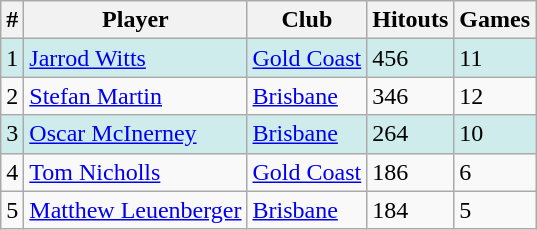<table class="wikitable">
<tr>
<th>#</th>
<th>Player</th>
<th>Club</th>
<th>Hitouts</th>
<th>Games</th>
</tr>
<tr style="background:#cfecec;">
<td>1</td>
<td> <a href='#'>Jarrod Witts</a></td>
<td><a href='#'>Gold Coast</a></td>
<td>456</td>
<td>11</td>
</tr>
<tr>
<td>2</td>
<td> <a href='#'>Stefan Martin</a></td>
<td><a href='#'>Brisbane</a></td>
<td>346</td>
<td>12</td>
</tr>
<tr style="background:#cfecec;">
<td>3</td>
<td> <a href='#'>Oscar McInerney</a></td>
<td><a href='#'>Brisbane</a></td>
<td>264</td>
<td>10</td>
</tr>
<tr>
<td>4</td>
<td> <a href='#'>Tom Nicholls</a></td>
<td><a href='#'>Gold Coast</a></td>
<td>186</td>
<td>6</td>
</tr>
<tr>
<td>5</td>
<td> <a href='#'>Matthew Leuenberger</a></td>
<td><a href='#'>Brisbane</a></td>
<td>184</td>
<td>5</td>
</tr>
</table>
